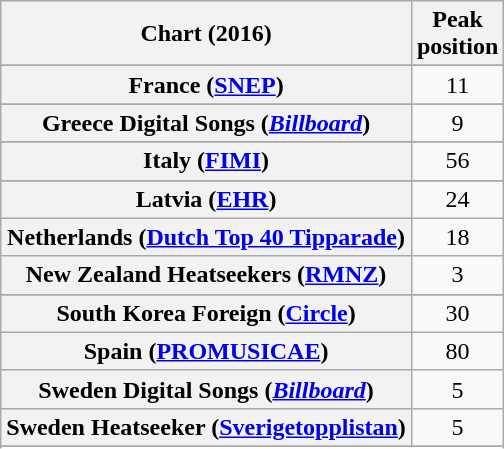<table class="wikitable sortable plainrowheaders" style="text-align:center">
<tr>
<th>Chart (2016)</th>
<th>Peak <br> position</th>
</tr>
<tr>
</tr>
<tr>
</tr>
<tr>
</tr>
<tr>
</tr>
<tr>
</tr>
<tr>
</tr>
<tr>
</tr>
<tr>
</tr>
<tr>
</tr>
<tr>
</tr>
<tr>
<th scope="row">France (<a href='#'>SNEP</a>)</th>
<td>11</td>
</tr>
<tr>
</tr>
<tr>
<th scope="row">Greece Digital Songs (<em><a href='#'>Billboard</a></em>)</th>
<td>9</td>
</tr>
<tr>
</tr>
<tr>
</tr>
<tr>
</tr>
<tr>
<th scope="row">Italy (<a href='#'>FIMI</a>)</th>
<td>56</td>
</tr>
<tr>
</tr>
<tr>
<th scope="row">Latvia (<a href='#'>EHR</a>)</th>
<td>24</td>
</tr>
<tr>
<th scope="row">Netherlands (<a href='#'>Dutch Top 40 Tipparade</a>)</th>
<td>18</td>
</tr>
<tr>
<th scope="row">New Zealand Heatseekers (<a href='#'>RMNZ</a>)</th>
<td>3</td>
</tr>
<tr>
</tr>
<tr>
</tr>
<tr>
</tr>
<tr>
<th scope="row">South Korea Foreign (<a href='#'>Circle</a>)</th>
<td>30</td>
</tr>
<tr>
<th scope="row">Spain (<a href='#'>PROMUSICAE</a>)</th>
<td>80 </td>
</tr>
<tr>
<th scope="row">Sweden Digital Songs (<em><a href='#'>Billboard</a></em>)</th>
<td>5</td>
</tr>
<tr>
<th scope="row">Sweden Heatseeker (<a href='#'>Sverigetopplistan</a>)</th>
<td>5</td>
</tr>
<tr>
</tr>
<tr>
</tr>
<tr>
</tr>
<tr>
</tr>
<tr>
</tr>
<tr>
</tr>
</table>
